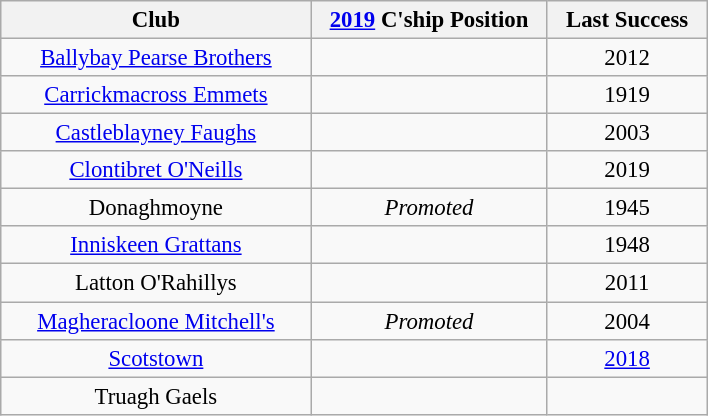<table class="wikitable sortable" style="margin:1em auto; font-size: 95%; text-align:center;">
<tr>
<th scope="col" width="200">Club</th>
<th scope="col" width="150"><a href='#'>2019</a> C'ship Position</th>
<th scope="col" width="100">Last Success</th>
</tr>
<tr>
<td> <a href='#'>Ballybay Pearse Brothers</a></td>
<td></td>
<td>2012</td>
</tr>
<tr>
<td> <a href='#'>Carrickmacross Emmets</a></td>
<td></td>
<td>1919</td>
</tr>
<tr>
<td> <a href='#'>Castleblayney Faughs</a></td>
<td></td>
<td>2003</td>
</tr>
<tr>
<td> <a href='#'>Clontibret O'Neills</a></td>
<td></td>
<td>2019</td>
</tr>
<tr>
<td> Donaghmoyne</td>
<td style="font-style:italic;">Promoted</td>
<td>1945</td>
</tr>
<tr>
<td> <a href='#'>Inniskeen Grattans</a></td>
<td></td>
<td>1948</td>
</tr>
<tr>
<td> Latton O'Rahillys</td>
<td></td>
<td>2011</td>
</tr>
<tr>
<td> <a href='#'>Magheracloone Mitchell's</a></td>
<td style="font-style:italic;">Promoted</td>
<td>2004</td>
</tr>
<tr>
<td> <a href='#'>Scotstown</a></td>
<td></td>
<td><a href='#'>2018</a></td>
</tr>
<tr>
<td> Truagh Gaels</td>
<td></td>
<td></td>
</tr>
</table>
